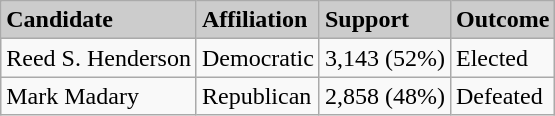<table class="wikitable">
<tr>
<td style="background:#ccc;"><strong>Candidate</strong></td>
<td style="background:#ccc;"><strong>Affiliation</strong></td>
<td style="background:#ccc;"><strong>Support</strong></td>
<td style="background:#ccc;"><strong>Outcome</strong></td>
</tr>
<tr>
<td>Reed S. Henderson</td>
<td>Democratic</td>
<td>3,143 (52%)</td>
<td>Elected</td>
</tr>
<tr>
<td>Mark Madary</td>
<td>Republican</td>
<td>2,858 (48%)</td>
<td>Defeated</td>
</tr>
</table>
